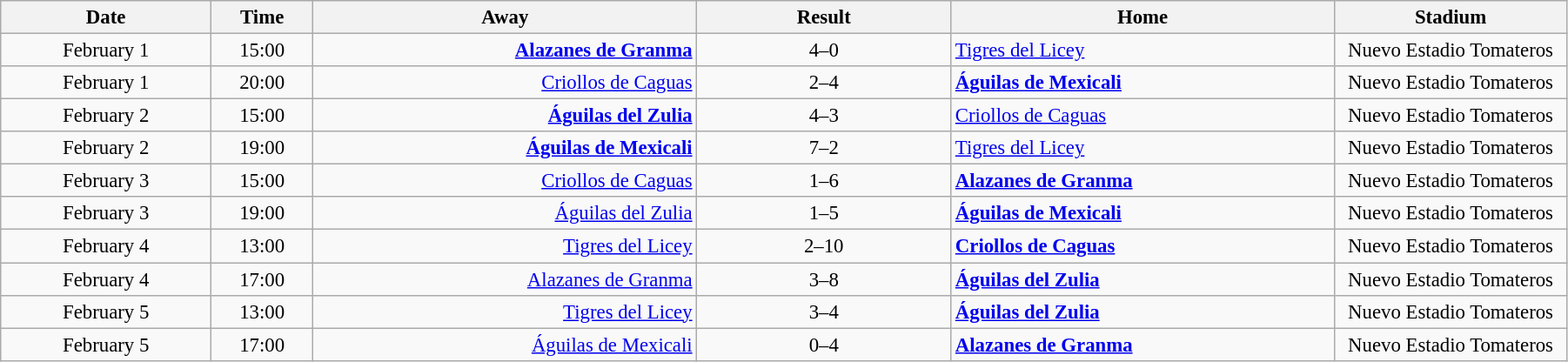<table class="wikitable" style="font-size:95%; text-align: center; width: 95%;">
<tr>
<th width="90">Date</th>
<th width="40">Time</th>
<th width="170">Away</th>
<th width="110">Result</th>
<th width="170">Home</th>
<th width="100">Stadium</th>
</tr>
<tr align=center>
<td>February 1</td>
<td>15:00</td>
<td align=right><strong><a href='#'>Alazanes de Granma</a></strong> </td>
<td>4–0</td>
<td align=left> <a href='#'>Tigres del Licey</a></td>
<td>Nuevo Estadio Tomateros</td>
</tr>
<tr align=center>
<td>February 1</td>
<td>20:00</td>
<td align=right><a href='#'>Criollos de Caguas</a> </td>
<td>2–4</td>
<td align=left> <strong><a href='#'>Águilas de Mexicali</a></strong></td>
<td>Nuevo Estadio Tomateros</td>
</tr>
<tr align=center>
<td>February 2</td>
<td>15:00</td>
<td align=right><strong><a href='#'>Águilas del Zulia</a></strong> </td>
<td>4–3</td>
<td align=left> <a href='#'>Criollos de Caguas</a></td>
<td>Nuevo Estadio Tomateros</td>
</tr>
<tr align=center>
<td>February 2</td>
<td>19:00</td>
<td align=right><strong><a href='#'>Águilas de Mexicali</a></strong> </td>
<td>7–2</td>
<td align=left> <a href='#'>Tigres del Licey</a></td>
<td>Nuevo Estadio Tomateros</td>
</tr>
<tr align=center>
<td>February 3</td>
<td>15:00</td>
<td align=right><a href='#'>Criollos de Caguas</a> </td>
<td>1–6</td>
<td align=left> <strong><a href='#'>Alazanes de Granma</a></strong></td>
<td>Nuevo Estadio Tomateros</td>
</tr>
<tr align=center>
<td>February 3</td>
<td>19:00</td>
<td align=right><a href='#'>Águilas del Zulia</a> </td>
<td>1–5</td>
<td align=left> <strong><a href='#'>Águilas de Mexicali</a></strong></td>
<td>Nuevo Estadio Tomateros</td>
</tr>
<tr align=center>
<td>February 4</td>
<td>13:00</td>
<td align=right><a href='#'>Tigres del Licey</a> </td>
<td>2–10</td>
<td align=left> <strong><a href='#'>Criollos de Caguas</a></strong></td>
<td>Nuevo Estadio Tomateros</td>
</tr>
<tr align=center>
<td>February 4</td>
<td>17:00</td>
<td align=right><a href='#'>Alazanes de Granma</a> </td>
<td>3–8</td>
<td align=left> <strong><a href='#'>Águilas del Zulia</a></strong></td>
<td>Nuevo Estadio Tomateros</td>
</tr>
<tr align=center>
<td>February 5</td>
<td>13:00</td>
<td align=right><a href='#'>Tigres del Licey</a> </td>
<td>3–4</td>
<td align=left> <strong><a href='#'>Águilas del Zulia</a></strong></td>
<td>Nuevo Estadio Tomateros</td>
</tr>
<tr align=center>
<td>February 5</td>
<td>17:00</td>
<td align=right><a href='#'>Águilas de Mexicali</a> </td>
<td>0–4</td>
<td align=left> <strong><a href='#'>Alazanes de Granma</a></strong></td>
<td>Nuevo Estadio Tomateros</td>
</tr>
</table>
